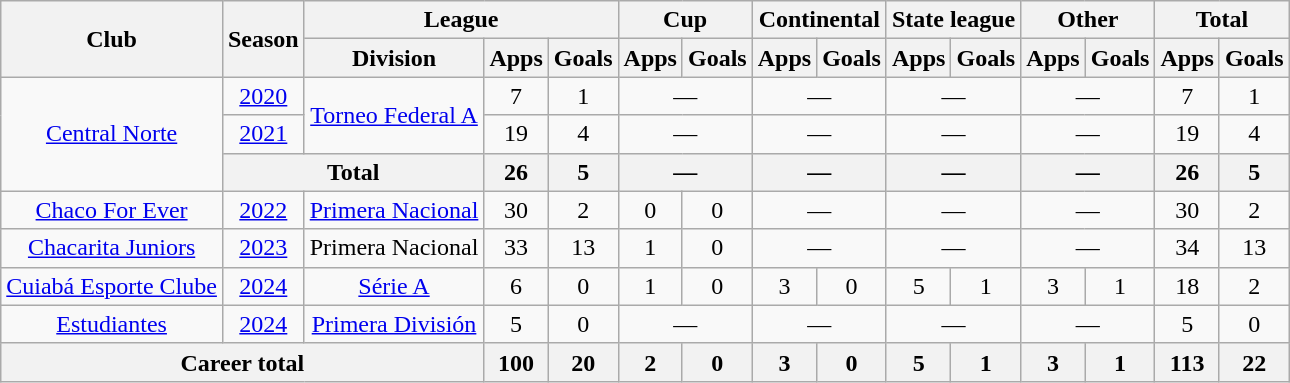<table class="wikitable" style="text-align:center">
<tr>
<th rowspan="2">Club</th>
<th rowspan="2">Season</th>
<th colspan="3">League</th>
<th colspan="2">Cup</th>
<th colspan="2">Continental</th>
<th colspan="2">State league</th>
<th colspan="2">Other</th>
<th colspan="2">Total</th>
</tr>
<tr>
<th>Division</th>
<th>Apps</th>
<th>Goals</th>
<th>Apps</th>
<th>Goals</th>
<th>Apps</th>
<th>Goals</th>
<th>Apps</th>
<th>Goals</th>
<th>Apps</th>
<th>Goals</th>
<th>Apps</th>
<th>Goals</th>
</tr>
<tr>
<td rowspan="3"><a href='#'>Central Norte</a></td>
<td><a href='#'>2020</a></td>
<td rowspan="2"><a href='#'>Torneo Federal A</a></td>
<td>7</td>
<td>1</td>
<td colspan="2">—</td>
<td colspan="2">—</td>
<td colspan="2">—</td>
<td colspan="2">—</td>
<td>7</td>
<td>1</td>
</tr>
<tr>
<td><a href='#'>2021</a></td>
<td>19</td>
<td>4</td>
<td colspan="2">—</td>
<td colspan="2">—</td>
<td colspan="2">—</td>
<td colspan="2">—</td>
<td>19</td>
<td>4</td>
</tr>
<tr>
<th colspan="2">Total</th>
<th>26</th>
<th>5</th>
<th colspan="2">—</th>
<th colspan="2">—</th>
<th colspan="2">—</th>
<th colspan="2">—</th>
<th>26</th>
<th>5</th>
</tr>
<tr>
<td><a href='#'>Chaco For Ever</a></td>
<td><a href='#'>2022</a></td>
<td><a href='#'>Primera Nacional</a></td>
<td>30</td>
<td>2</td>
<td>0</td>
<td>0</td>
<td colspan="2">—</td>
<td colspan="2">—</td>
<td colspan="2">—</td>
<td>30</td>
<td>2</td>
</tr>
<tr>
<td><a href='#'>Chacarita Juniors</a></td>
<td><a href='#'>2023</a></td>
<td>Primera Nacional</td>
<td>33</td>
<td>13</td>
<td>1</td>
<td>0</td>
<td colspan="2">—</td>
<td colspan="2">—</td>
<td colspan="2">—</td>
<td>34</td>
<td>13</td>
</tr>
<tr>
<td><a href='#'>Cuiabá Esporte Clube</a></td>
<td><a href='#'>2024</a></td>
<td><a href='#'>Série A</a></td>
<td>6</td>
<td>0</td>
<td>1</td>
<td>0</td>
<td>3</td>
<td>0</td>
<td>5</td>
<td>1</td>
<td>3</td>
<td>1</td>
<td>18</td>
<td>2</td>
</tr>
<tr>
<td><a href='#'>Estudiantes</a></td>
<td><a href='#'>2024</a></td>
<td><a href='#'>Primera División</a></td>
<td>5</td>
<td>0</td>
<td colspan="2">—</td>
<td colspan="2">—</td>
<td colspan="2">—</td>
<td colspan="2">—</td>
<td>5</td>
<td>0</td>
</tr>
<tr>
<th colspan="3">Career total</th>
<th>100</th>
<th>20</th>
<th>2</th>
<th>0</th>
<th>3</th>
<th>0</th>
<th>5</th>
<th>1</th>
<th>3</th>
<th>1</th>
<th>113</th>
<th>22</th>
</tr>
</table>
